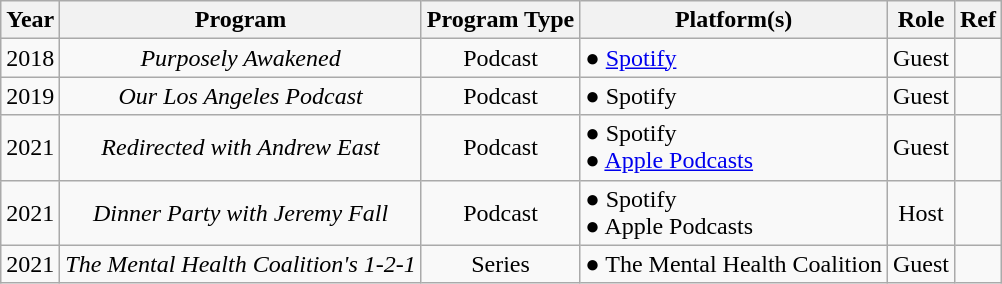<table class="wikitable"  style="text-align:center">
<tr>
<th><strong>Year</strong></th>
<th><strong>Program</strong></th>
<th><strong>Program Type</strong></th>
<th><strong>Platform(s)</strong></th>
<th><strong>Role</strong></th>
<th>Ref</th>
</tr>
<tr>
<td>2018</td>
<td><em>Purposely Awakened</em></td>
<td>Podcast</td>
<td style="text-align:left;">● <a href='#'>Spotify</a></td>
<td>Guest</td>
<td></td>
</tr>
<tr>
<td>2019</td>
<td><em>Our Los Angeles Podcast</em></td>
<td>Podcast</td>
<td style="text-align:left;">● Spotify</td>
<td>Guest</td>
<td></td>
</tr>
<tr>
<td>2021</td>
<td><em>Redirected with Andrew East</em></td>
<td>Podcast</td>
<td style="text-align:left;">● Spotify<br>● <a href='#'>Apple Podcasts</a></td>
<td>Guest</td>
<td></td>
</tr>
<tr>
<td>2021</td>
<td><em>Dinner Party with Jeremy Fall</em></td>
<td>Podcast</td>
<td style="text-align:left;">● Spotify<br>● Apple Podcasts</td>
<td>Host</td>
<td></td>
</tr>
<tr>
<td>2021</td>
<td><em>The Mental Health Coalition's 1-2-1</em></td>
<td>Series</td>
<td style="text-align:left;">● The Mental Health Coalition</td>
<td>Guest</td>
<td></td>
</tr>
</table>
